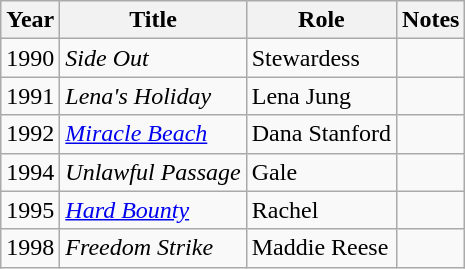<table class="wikitable sortable">
<tr>
<th>Year</th>
<th>Title</th>
<th>Role</th>
<th class="unsortable">Notes</th>
</tr>
<tr>
<td>1990</td>
<td><em>Side Out</em></td>
<td>Stewardess</td>
<td></td>
</tr>
<tr>
<td>1991</td>
<td><em>Lena's Holiday</em></td>
<td>Lena Jung</td>
<td></td>
</tr>
<tr>
<td>1992</td>
<td><em><a href='#'>Miracle Beach</a></em></td>
<td>Dana Stanford</td>
<td></td>
</tr>
<tr>
<td>1994</td>
<td><em>Unlawful Passage</em></td>
<td>Gale</td>
<td></td>
</tr>
<tr>
<td>1995</td>
<td><em><a href='#'>Hard Bounty</a></em></td>
<td>Rachel</td>
<td></td>
</tr>
<tr>
<td>1998</td>
<td><em>Freedom Strike</em></td>
<td>Maddie Reese</td>
<td></td>
</tr>
</table>
